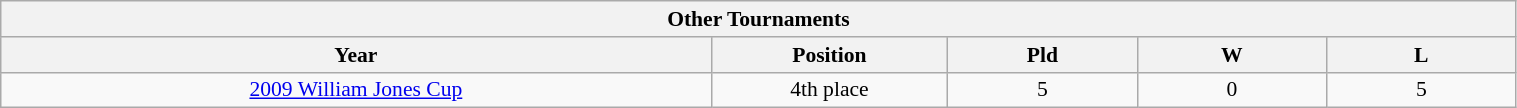<table class="wikitable collapsible autocollapse" width=80% style="text-align: center;font-size:90%;">
<tr>
<th colspan=9>Other Tournaments</th>
</tr>
<tr>
<th width=30%>Year</th>
<th width=10%>Position</th>
<th width=8%>Pld</th>
<th width=8%>W</th>
<th width=8%>L</th>
</tr>
<tr>
<td> <a href='#'>2009 William Jones Cup</a></td>
<td>4th place</td>
<td>5</td>
<td>0</td>
<td>5</td>
</tr>
</table>
